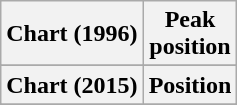<table class="wikitable sortable plainrowheaders"  style="text-align:center;">
<tr>
<th scope="col">Chart (1996)</th>
<th scope="col">Peak<br>position</th>
</tr>
<tr>
</tr>
<tr>
</tr>
<tr>
</tr>
<tr>
<th>Chart (2015)</th>
<th>Position</th>
</tr>
<tr>
</tr>
<tr>
</tr>
<tr>
</tr>
<tr>
</tr>
</table>
